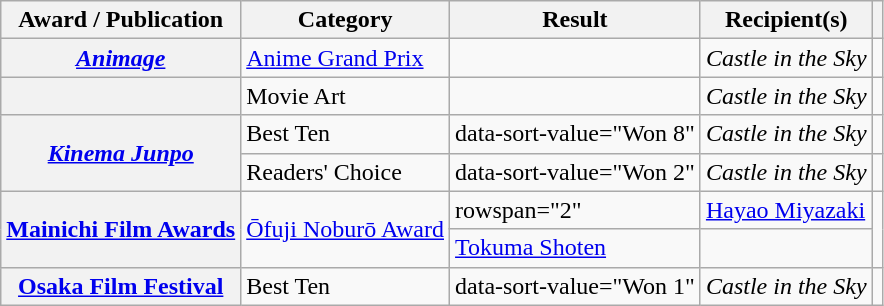<table class="wikitable sortable plainrowheaders">
<tr>
<th scope="col">Award / Publication</th>
<th scope="col">Category</th>
<th scope="col">Result</th>
<th scope="col">Recipient(s)</th>
<th scope="col" class="unsortable"></th>
</tr>
<tr>
<th scope="row"><em><a href='#'>Animage</a></em></th>
<td><a href='#'>Anime Grand Prix</a></td>
<td></td>
<td><em>Castle in the Sky</em></td>
<td align="center"></td>
</tr>
<tr>
<th scope="row"><em></em></th>
<td>Movie Art</td>
<td></td>
<td><em>Castle in the Sky</em></td>
<td align="center"></td>
</tr>
<tr>
<th scope="rowgroup" rowspan="2"><em><a href='#'>Kinema Junpo</a></em></th>
<td>Best Ten</td>
<td>data-sort-value="Won 8" </td>
<td><em>Castle in the Sky</em></td>
<td align="center"></td>
</tr>
<tr>
<td>Readers' Choice</td>
<td>data-sort-value="Won 2" </td>
<td><em>Castle in the Sky</em></td>
<td align="center"></td>
</tr>
<tr>
<th scope="rowgroup" rowspan="2"><a href='#'>Mainichi Film Awards</a></th>
<td rowspan="2"><a href='#'>Ōfuji Noburō Award</a></td>
<td>rowspan="2" </td>
<td data-sort-value="Miyazaki, Hayao"><a href='#'>Hayao Miyazaki</a></td>
<td align="center" rowspan="2"></td>
</tr>
<tr>
<td><a href='#'>Tokuma Shoten</a></td>
</tr>
<tr>
<th scope="row"><a href='#'>Osaka Film Festival</a></th>
<td>Best Ten</td>
<td>data-sort-value="Won 1" </td>
<td><em>Castle in the Sky</em></td>
<td align="center"></td>
</tr>
</table>
